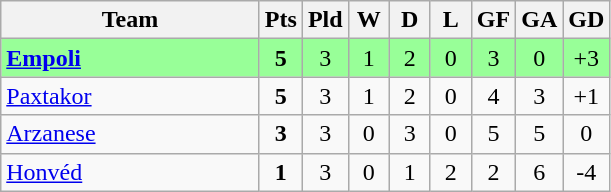<table class=wikitable style="text-align:center">
<tr>
<th width=165>Team</th>
<th width=20>Pts</th>
<th width=20>Pld</th>
<th width=20>W</th>
<th width=20>D</th>
<th width=20>L</th>
<th width=20>GF</th>
<th width=20>GA</th>
<th width=20>GD</th>
</tr>
<tr |- align=center style="background:#98FF98;">
<td style="text-align:left"> <strong><a href='#'>Empoli</a></strong></td>
<td><strong>5</strong></td>
<td>3</td>
<td>1</td>
<td>2</td>
<td>0</td>
<td>3</td>
<td>0</td>
<td>+3</td>
</tr>
<tr>
<td style="text-align:left"> <a href='#'>Paxtakor</a></td>
<td><strong>5</strong></td>
<td>3</td>
<td>1</td>
<td>2</td>
<td>0</td>
<td>4</td>
<td>3</td>
<td>+1</td>
</tr>
<tr>
<td style="text-align:left"> <a href='#'>Arzanese</a></td>
<td><strong>3</strong></td>
<td>3</td>
<td>0</td>
<td>3</td>
<td>0</td>
<td>5</td>
<td>5</td>
<td>0</td>
</tr>
<tr>
<td style="text-align:left"> <a href='#'>Honvéd</a></td>
<td><strong>1</strong></td>
<td>3</td>
<td>0</td>
<td>1</td>
<td>2</td>
<td>2</td>
<td>6</td>
<td>-4</td>
</tr>
</table>
